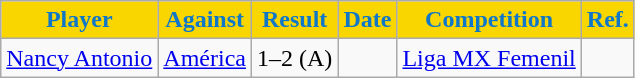<table class="wikitable">
<tr>
<th style=background-color:#F9D600;color:#0E77CA>Player</th>
<th style=background-color:#F9D600;color:#0E77CA>Against</th>
<th style=background-color:#F9D600;color:#0E77CA>Result</th>
<th style=background-color:#F9D600;color:#0E77CA>Date</th>
<th style=background-color:#F9D600;color:#0E77CA>Competition</th>
<th style=background-color:#F9D600;color:#0E77CA>Ref.</th>
</tr>
<tr>
<td> <a href='#'>Nancy Antonio</a></td>
<td><a href='#'>América</a></td>
<td>1–2 (A)</td>
<td></td>
<td><a href='#'>Liga MX Femenil</a></td>
<td align=center></td>
</tr>
</table>
